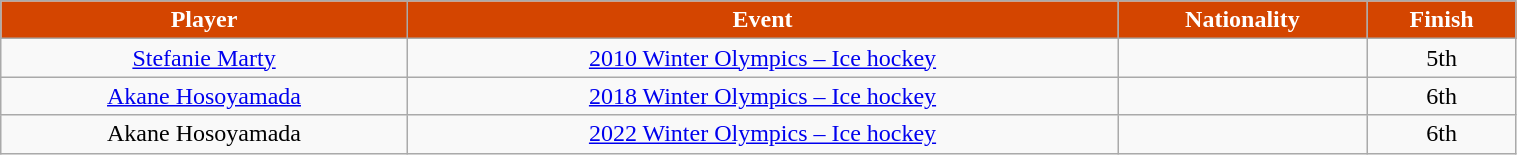<table class="wikitable" style="width:80%;">
<tr style="text-align:center; background:#D44500; color:#FFFFFF;">
<td><strong>Player</strong></td>
<td><strong>Event</strong></td>
<td><strong>Nationality</strong></td>
<td><strong>Finish</strong></td>
</tr>
<tr style="text-align:center;" bgcolor="">
<td><a href='#'>Stefanie Marty</a></td>
<td><a href='#'>2010 Winter Olympics – Ice hockey</a></td>
<td></td>
<td>5th</td>
</tr>
<tr style="text-align:center;" bgcolor="">
<td><a href='#'>Akane Hosoyamada</a></td>
<td><a href='#'>2018 Winter Olympics – Ice hockey</a></td>
<td></td>
<td>6th</td>
</tr>
<tr style="text-align:center;" bgcolor="">
<td>Akane Hosoyamada</td>
<td><a href='#'>2022 Winter Olympics – Ice hockey</a></td>
<td></td>
<td>6th</td>
</tr>
</table>
